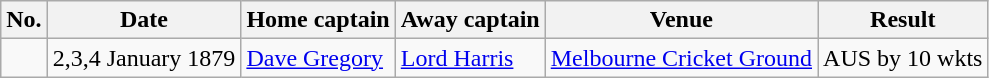<table class="wikitable">
<tr>
<th>No.</th>
<th>Date</th>
<th>Home captain</th>
<th>Away captain</th>
<th>Venue</th>
<th>Result</th>
</tr>
<tr>
<td></td>
<td>2,3,4 January 1879</td>
<td><a href='#'>Dave Gregory</a></td>
<td><a href='#'>Lord Harris</a></td>
<td><a href='#'>Melbourne Cricket Ground</a></td>
<td>AUS by 10 wkts</td>
</tr>
</table>
